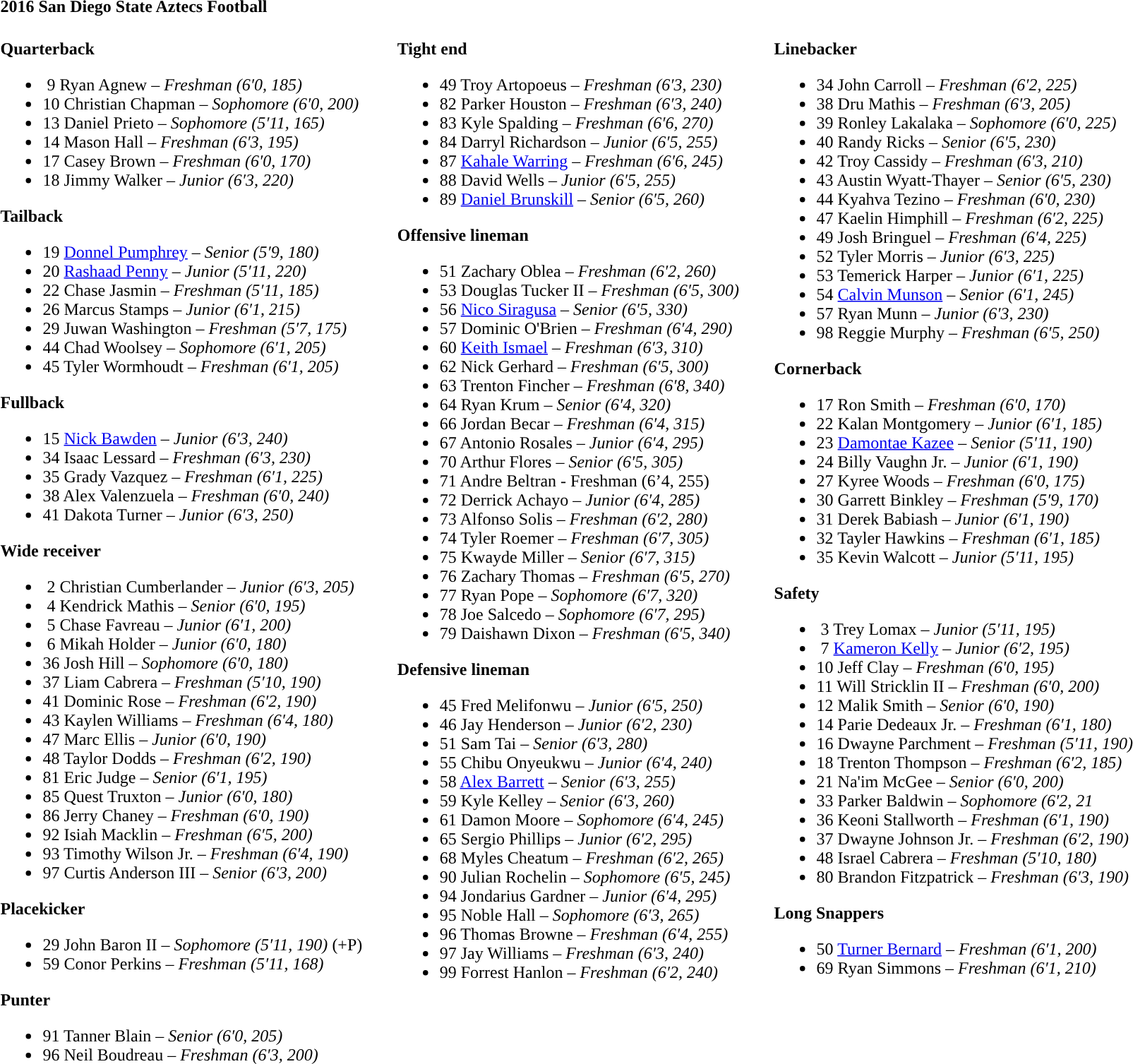<table class="toccolours" style="text-align: left;">
<tr>
<td colspan=11><strong>2016 San Diego State Aztecs Football</strong></td>
</tr>
<tr>
<td valign="top"><br><strong>Quarterback</strong><ul><li> 9  Ryan Agnew – <em> Freshman (6′0, 185)</em></li><li>10  Christian Chapman – <em>Sophomore (6′0, 200)</em></li><li>13  Daniel Prieto – <em>Sophomore (5′11, 165)</em></li><li>14  Mason Hall – <em> Freshman (6′3, 195)</em></li><li>17  Casey Brown – <em>Freshman (6′0, 170)</em></li><li>18  Jimmy Walker – <em>Junior (6′3, 220)</em></li></ul><strong>Tailback</strong><ul><li>19  <a href='#'>Donnel Pumphrey</a> – <em>Senior (5′9, 180)</em></li><li>20  <a href='#'>Rashaad Penny</a> – <em>Junior (5′11, 220)</em></li><li>22  Chase Jasmin – <em>Freshman (5′11, 185)</em></li><li>26  Marcus Stamps – <em>Junior (6′1, 215)</em></li><li>29  Juwan Washington – <em> Freshman (5′7, 175)</em></li><li>44  Chad Woolsey – <em>Sophomore (6′1, 205)</em></li><li>45  Tyler Wormhoudt – <em>Freshman (6′1, 205)</em></li></ul><strong>Fullback</strong><ul><li>15  <a href='#'>Nick Bawden</a> – <em>Junior (6′3, 240)</em></li><li>34  Isaac Lessard – <em> Freshman (6′3, 230)</em></li><li>35  Grady Vazquez – <em>Freshman (6′1, 225)</em></li><li>38  Alex Valenzuela – <em>Freshman (6′0, 240)</em></li><li>41  Dakota Turner – <em>Junior (6′3, 250)</em></li></ul><strong>Wide receiver</strong><ul><li> 2  Christian Cumberlander – <em>Junior (6′3, 205)</em></li><li> 4  Kendrick Mathis – <em>Senior (6′0, 195)</em></li><li> 5  Chase Favreau – <em>Junior (6′1, 200)</em></li><li> 6  Mikah Holder – <em>Junior (6′0, 180)</em></li><li>36  Josh Hill – <em>Sophomore (6′0, 180)</em></li><li>37  Liam Cabrera – <em> Freshman (5′10, 190)</em></li><li>41  Dominic Rose – <em> Freshman (6′2, 190)</em></li><li>43  Kaylen Williams – <em>Freshman (6′4, 180)</em></li><li>47  Marc Ellis – <em>Junior (6′0, 190)</em></li><li>48  Taylor Dodds – <em> Freshman (6′2, 190)</em></li><li>81  Eric Judge – <em>Senior (6′1, 195)</em></li><li>85  Quest Truxton – <em>Junior (6′0, 180)</em></li><li>86  Jerry Chaney – <em> Freshman (6′0, 190)</em></li><li>92  Isiah Macklin – <em>Freshman (6′5, 200)</em></li><li>93  Timothy Wilson Jr. – <em>Freshman (6′4, 190)</em></li><li>97  Curtis Anderson III – <em>Senior (6′3, 200)</em></li></ul><strong>Placekicker</strong><ul><li>29  John Baron II – <em>Sophomore (5′11, 190)</em> (+P)</li><li>59  Conor Perkins – <em>Freshman (5′11, 168)</em></li></ul><strong>Punter</strong><ul><li>91  Tanner Blain – <em>Senior (6′0, 205)</em></li><li>96  Neil Boudreau – <em>Freshman (6′3, 200)</em></li></ul></td>
<td width="25"> </td>
<td valign="top"><br><strong>Tight end</strong><ul><li>49  Troy Artopoeus – <em>Freshman (6′3, 230)</em></li><li>82  Parker Houston – <em>Freshman (6′3, 240)</em></li><li>83  Kyle Spalding – <em>Freshman (6′6, 270)</em></li><li>84  Darryl Richardson – <em>Junior (6′5, 255)</em></li><li>87  <a href='#'>Kahale Warring</a> – <em> Freshman (6′6, 245)</em></li><li>88  David Wells – <em>Junior (6′5, 255)</em></li><li>89  <a href='#'>Daniel Brunskill</a> – <em>Senior (6′5, 260)</em></li></ul><strong>Offensive lineman</strong><ul><li>51  Zachary Oblea – <em>Freshman (6′2, 260)</em></li><li>53  Douglas Tucker II – <em>Freshman (6′5, 300)</em></li><li>56  <a href='#'>Nico Siragusa</a> – <em>Senior (6′5, 330)</em></li><li>57  Dominic O'Brien – <em> Freshman (6′4, 290)</em></li><li>60  <a href='#'>Keith Ismael</a> – <em>Freshman (6′3, 310)</em></li><li>62  Nick Gerhard – <em> Freshman (6′5, 300)</em></li><li>63  Trenton Fincher – <em>Freshman (6′8, 340)</em></li><li>64  Ryan Krum – <em>Senior (6′4, 320)</em></li><li>66  Jordan Becar – <em>Freshman (6′4, 315)</em></li><li>67  Antonio Rosales – <em>Junior (6′4, 295)</em></li><li>70  Arthur Flores – <em>Senior (6′5, 305)</em></li><li>71  Andre Beltran - Freshman (6’4, 255)</li><li>72  Derrick Achayo – <em>Junior (6′4, 285)</em></li><li>73  Alfonso Solis – <em> Freshman (6′2, 280)</em></li><li>74  Tyler Roemer – <em>Freshman (6′7, 305)</em></li><li>75  Kwayde Miller – <em>Senior (6′7, 315)</em></li><li>76  Zachary Thomas – <em>Freshman (6′5, 270)</em></li><li>77  Ryan Pope – <em> Sophomore (6′7, 320)</em></li><li>78  Joe Salcedo – <em>Sophomore (6′7, 295)</em></li><li>79  Daishawn Dixon – <em> Freshman (6′5, 340)</em></li></ul><strong>Defensive lineman</strong><ul><li>45  Fred Melifonwu – <em>Junior (6′5, 250)</em></li><li>46  Jay Henderson – <em>Junior (6′2, 230)</em></li><li>51  Sam Tai – <em> Senior (6′3, 280)</em></li><li>55  Chibu Onyeukwu – <em>Junior (6′4, 240)</em></li><li>58  <a href='#'>Alex Barrett</a> – <em>Senior (6′3, 255)</em></li><li>59  Kyle Kelley – <em>Senior (6′3, 260)</em></li><li>61  Damon Moore – <em>Sophomore (6′4, 245)</em></li><li>65  Sergio Phillips – <em>Junior (6′2, 295)</em></li><li>68  Myles Cheatum – <em> Freshman (6′2, 265)</em></li><li>90  Julian Rochelin – <em>Sophomore (6′5, 245)</em></li><li>94  Jondarius Gardner – <em>Junior (6′4, 295)</em></li><li>95  Noble Hall – <em>Sophomore (6′3, 265)</em></li><li>96  Thomas Browne – <em> Freshman (6′4, 255)</em></li><li>97  Jay Williams – <em>Freshman (6′3, 240)</em></li><li>99  Forrest Hanlon – <em>Freshman (6′2, 240)</em></li></ul></td>
<td width="25"> </td>
<td valign="top"><br><strong>Linebacker</strong><ul><li>34  John Carroll – <em> Freshman (6′2, 225)</em></li><li>38  Dru Mathis – <em>Freshman (6′3, 205)</em></li><li>39  Ronley Lakalaka – <em>Sophomore (6′0, 225)</em></li><li>40  Randy Ricks – <em>Senior (6′5, 230)</em></li><li>42  Troy Cassidy – <em>Freshman (6′3, 210)</em></li><li>43  Austin Wyatt-Thayer – <em>Senior (6′5, 230)</em></li><li>44  Kyahva Tezino – <em> Freshman (6′0, 230)</em></li><li>47  Kaelin Himphill – <em>Freshman (6′2, 225)</em></li><li>49  Josh Bringuel – <em>Freshman (6′4, 225)</em></li><li>52  Tyler Morris – <em>Junior (6′3, 225)</em></li><li>53  Temerick Harper – <em>Junior (6′1, 225)</em></li><li>54  <a href='#'>Calvin Munson</a> – <em>Senior (6′1, 245)</em></li><li>57  Ryan Munn – <em>Junior (6′3, 230)</em></li><li>98  Reggie Murphy – <em> Freshman (6′5, 250)</em></li></ul><strong>Cornerback</strong><ul><li>17  Ron Smith – <em> Freshman (6′0, 170)</em></li><li>22  Kalan Montgomery – <em>Junior (6′1, 185)</em></li><li>23  <a href='#'>Damontae Kazee</a> – <em>Senior (5′11, 190)</em></li><li>24  Billy Vaughn Jr. – <em>Junior (6′1, 190)</em></li><li>27  Kyree Woods – <em>Freshman (6′0, 175)</em></li><li>30  Garrett Binkley – <em> Freshman (5′9, 170)</em></li><li>31  Derek Babiash – <em>Junior (6′1, 190)</em></li><li>32  Tayler Hawkins – <em>Freshman (6′1, 185)</em></li><li>35  Kevin Walcott – <em>Junior (5′11, 195)</em></li></ul><strong>Safety</strong><ul><li> 3  Trey Lomax – <em>Junior (5′11, 195)</em></li><li> 7  <a href='#'>Kameron Kelly</a> – <em>Junior (6′2, 195)</em></li><li>10  Jeff Clay – <em> Freshman (6′0, 195)</em></li><li>11  Will Stricklin II – <em>Freshman (6′0, 200)</em></li><li>12  Malik Smith – <em>Senior (6′0, 190)</em></li><li>14  Parie Dedeaux Jr. – <em>Freshman (6′1, 180)</em></li><li>16  Dwayne Parchment – <em> Freshman (5′11, 190)</em></li><li>18  Trenton Thompson – <em>Freshman (6′2, 185)</em></li><li>21  Na'im McGee – <em>Senior (6′0, 200)</em></li><li>33  Parker Baldwin – <em>Sophomore (6′2, 21</em></li><li>36  Keoni Stallworth – <em>Freshman (6′1, 190)</em></li><li>37  Dwayne Johnson Jr. – <em>Freshman (6′2, 190)</em></li><li>48  Israel Cabrera – <em> Freshman (5′10, 180)</em></li><li>80  Brandon Fitzpatrick – <em> Freshman (6′3, 190)</em></li></ul><strong>Long Snappers</strong><ul><li>50  <a href='#'>Turner Bernard</a> – <em>Freshman (6′1, 200)</em></li><li>69  Ryan Simmons – <em> Freshman (6′1, 210)</em></li></ul></td>
</tr>
</table>
